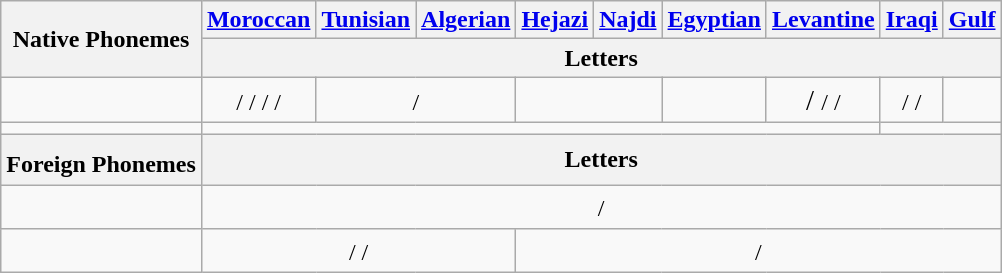<table class="wikitable">
<tr>
<th rowspan="2">Native Phonemes</th>
<th><a href='#'>Moroccan</a></th>
<th><a href='#'>Tunisian</a></th>
<th><a href='#'>Algerian</a></th>
<th><a href='#'>Hejazi</a></th>
<th><a href='#'>Najdi</a></th>
<th><a href='#'>Egyptian</a></th>
<th><a href='#'>Levantine</a></th>
<th><a href='#'>Iraqi</a></th>
<th><a href='#'>Gulf</a></th>
</tr>
<tr>
<th colspan="9">Letters</th>
</tr>
<tr style="text-align:center;">
<td></td>
<td><big></big> / <big></big> / <big></big> / <big></big> / <big></big></td>
<td colspan="2"><big></big> / <big></big></td>
<td colspan="2"><big></big></td>
<td><big><sup></sup></big></td>
<td><big> / </big> / <big></big> / <big></big><sup></sup></td>
<td><big></big> / <big></big> / <big></big></td>
<td><big></big></td>
</tr>
<tr style="text-align:center;">
<td><big><sup></sup></big></td>
<td colspan="7"><big></big></td>
<td colspan="2"><big></big></td>
</tr>
<tr>
<th>Foreign Phonemes<big><sup><strong></strong></sup></big></th>
<th colspan="9">Letters</th>
</tr>
<tr style="text-align:center;">
<td></td>
<td colspan="9"><big></big> / <big></big></td>
</tr>
<tr style="text-align:center;">
<td></td>
<td colspan="3"><big></big> / <big></big> / <big></big></td>
<td colspan="6"><big></big> / <big></big></td>
</tr>
</table>
